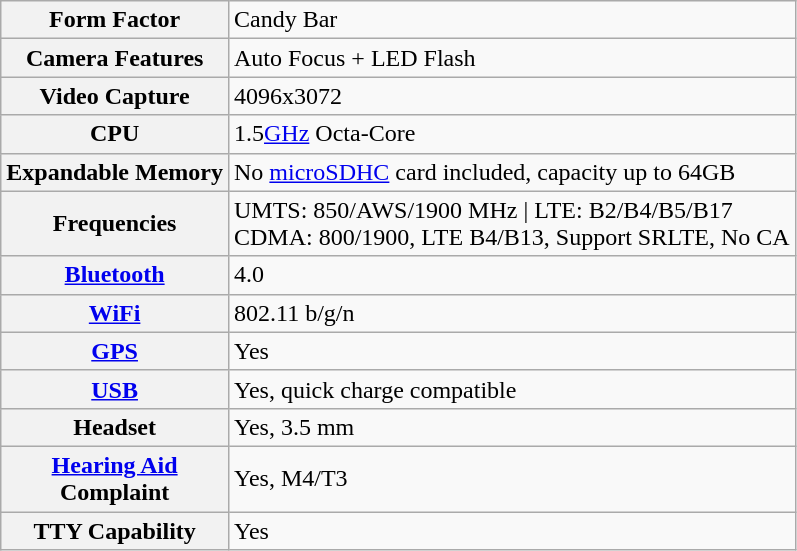<table class="wikitable">
<tr>
<th>Form Factor</th>
<td>Candy Bar</td>
</tr>
<tr>
<th>Camera Features</th>
<td>Auto Focus + LED Flash</td>
</tr>
<tr>
<th>Video Capture</th>
<td>4096x3072</td>
</tr>
<tr>
<th>CPU</th>
<td>1.5<a href='#'>GHz</a> Octa-Core</td>
</tr>
<tr>
<th>Expandable Memory</th>
<td>No <a href='#'>microSDHC</a> card included, capacity up to 64GB</td>
</tr>
<tr>
<th>Frequencies</th>
<td GSM: 850/900/1800/1900 MHz >UMTS: 850/AWS/1900 MHz | LTE: B2/B4/B5/B17 <br>CDMA: 800/1900, LTE B4/B13, Support SRLTE, No CA</td>
</tr>
<tr>
<th><a href='#'>Bluetooth</a></th>
<td>4.0</td>
</tr>
<tr>
<th><a href='#'>WiFi</a></th>
<td>802.11 b/g/n</td>
</tr>
<tr>
<th><a href='#'>GPS</a></th>
<td>Yes</td>
</tr>
<tr>
<th><a href='#'>USB</a></th>
<td>Yes, quick charge compatible</td>
</tr>
<tr>
<th>Headset</th>
<td>Yes, 3.5 mm</td>
</tr>
<tr>
<th><a href='#'>Hearing Aid</a> <br> Complaint</th>
<td>Yes, M4/T3</td>
</tr>
<tr>
<th>TTY Capability</th>
<td>Yes</td>
</tr>
</table>
